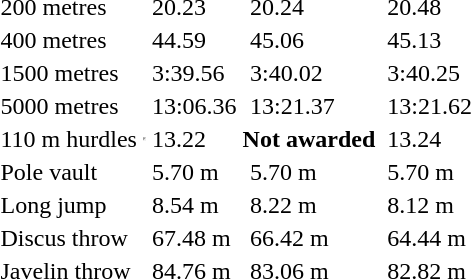<table>
<tr>
<td>200 metres</td>
<td></td>
<td>20.23</td>
<td></td>
<td>20.24</td>
<td></td>
<td>20.48</td>
</tr>
<tr>
<td>400 metres</td>
<td></td>
<td>44.59</td>
<td></td>
<td>45.06</td>
<td></td>
<td>45.13</td>
</tr>
<tr>
<td>1500 metres</td>
<td></td>
<td>3:39.56</td>
<td></td>
<td>3:40.02</td>
<td></td>
<td>3:40.25</td>
</tr>
<tr>
<td>5000 metres</td>
<td></td>
<td>13:06.36</td>
<td></td>
<td>13:21.37</td>
<td></td>
<td>13:21.62</td>
</tr>
<tr>
<td>110 m hurdles</td>
<td><hr></td>
<td>13.22</td>
<th colspan=2>Not awarded</th>
<td></td>
<td>13.24</td>
</tr>
<tr>
<td>Pole vault</td>
<td></td>
<td>5.70 m</td>
<td></td>
<td>5.70 m</td>
<td></td>
<td>5.70 m</td>
</tr>
<tr>
<td>Long jump</td>
<td></td>
<td>8.54 m</td>
<td></td>
<td>8.22 m</td>
<td></td>
<td>8.12 m</td>
</tr>
<tr>
<td>Discus throw</td>
<td></td>
<td>67.48 m</td>
<td></td>
<td>66.42 m</td>
<td></td>
<td>64.44 m</td>
</tr>
<tr>
<td>Javelin throw</td>
<td></td>
<td>84.76 m</td>
<td></td>
<td>83.06 m</td>
<td></td>
<td>82.82 m</td>
</tr>
</table>
